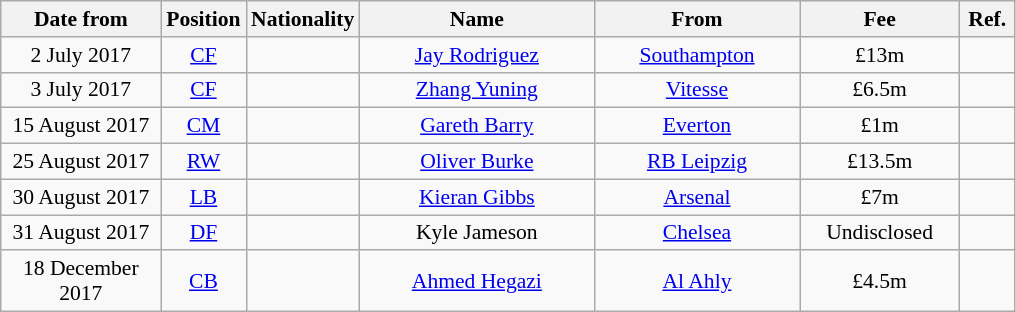<table class="wikitable"  style="text-align:center; font-size:90%; ">
<tr>
<th style="width:100px;">Date from</th>
<th style="width:50px;">Position</th>
<th style="width:50px;">Nationality</th>
<th style="width:150px;">Name</th>
<th style="width:130px;">From</th>
<th style="width:100px;">Fee</th>
<th style="width:30px;">Ref.</th>
</tr>
<tr>
<td>2 July 2017</td>
<td><a href='#'>CF</a></td>
<td></td>
<td><a href='#'>Jay Rodriguez</a></td>
<td><a href='#'>Southampton</a></td>
<td>£13m</td>
<td></td>
</tr>
<tr>
<td>3 July 2017</td>
<td><a href='#'>CF</a></td>
<td></td>
<td><a href='#'>Zhang Yuning</a></td>
<td><a href='#'>Vitesse</a></td>
<td>£6.5m</td>
<td></td>
</tr>
<tr>
<td>15 August 2017</td>
<td><a href='#'>CM</a></td>
<td></td>
<td><a href='#'>Gareth Barry</a></td>
<td><a href='#'>Everton</a></td>
<td>£1m</td>
<td></td>
</tr>
<tr>
<td>25 August 2017</td>
<td><a href='#'>RW</a></td>
<td></td>
<td><a href='#'>Oliver Burke</a></td>
<td><a href='#'>RB Leipzig</a></td>
<td>£13.5m</td>
<td></td>
</tr>
<tr>
<td>30 August 2017</td>
<td><a href='#'>LB</a></td>
<td></td>
<td><a href='#'>Kieran Gibbs</a></td>
<td><a href='#'>Arsenal</a></td>
<td>£7m</td>
<td></td>
</tr>
<tr>
<td>31 August 2017</td>
<td><a href='#'>DF</a></td>
<td></td>
<td>Kyle Jameson</td>
<td><a href='#'>Chelsea</a></td>
<td>Undisclosed</td>
<td></td>
</tr>
<tr>
<td>18 December 2017</td>
<td><a href='#'>CB</a></td>
<td></td>
<td><a href='#'>Ahmed Hegazi</a></td>
<td><a href='#'>Al Ahly</a></td>
<td>£4.5m</td>
<td></td>
</tr>
</table>
